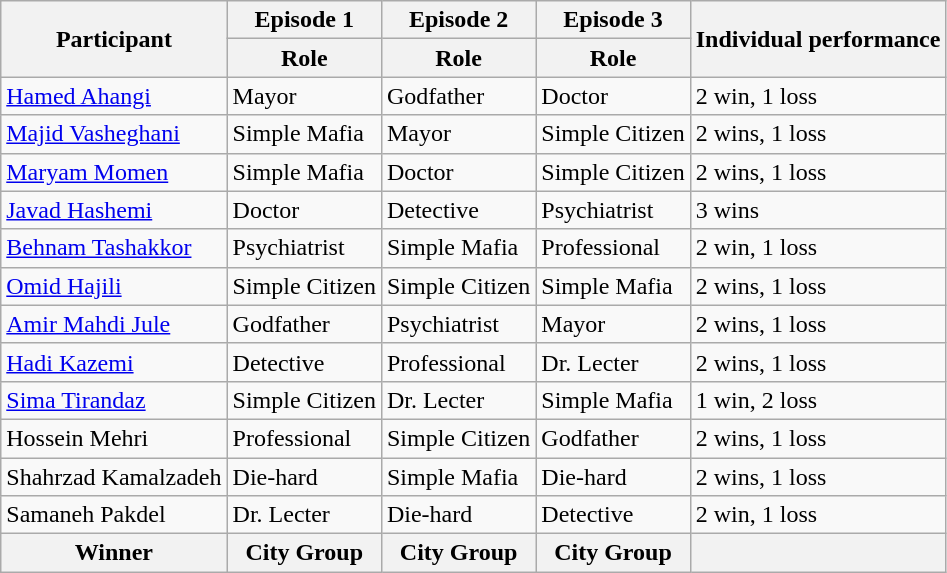<table class="wikitable">
<tr>
<th rowspan="2">Participant</th>
<th>Episode 1</th>
<th>Episode 2</th>
<th>Episode 3</th>
<th rowspan="2">Individual performance</th>
</tr>
<tr>
<th>Role</th>
<th>Role</th>
<th>Role</th>
</tr>
<tr>
<td><a href='#'>Hamed Ahangi</a></td>
<td>Mayor</td>
<td>Godfather</td>
<td>Doctor</td>
<td>2 win, 1 loss</td>
</tr>
<tr>
<td><a href='#'>Majid Vasheghani</a></td>
<td>Simple Mafia</td>
<td>Mayor</td>
<td>Simple Citizen</td>
<td>2 wins, 1 loss</td>
</tr>
<tr>
<td><a href='#'>Maryam Momen</a></td>
<td>Simple Mafia</td>
<td>Doctor</td>
<td>Simple Citizen</td>
<td>2 wins, 1 loss</td>
</tr>
<tr>
<td><a href='#'>Javad Hashemi</a></td>
<td>Doctor</td>
<td>Detective</td>
<td>Psychiatrist</td>
<td>3 wins</td>
</tr>
<tr>
<td><a href='#'>Behnam Tashakkor</a></td>
<td>Psychiatrist</td>
<td>Simple Mafia</td>
<td>Professional</td>
<td>2 win, 1 loss</td>
</tr>
<tr>
<td><a href='#'>Omid Hajili</a></td>
<td>Simple Citizen</td>
<td>Simple Citizen</td>
<td>Simple Mafia</td>
<td>2 wins, 1 loss</td>
</tr>
<tr>
<td><a href='#'>Amir Mahdi Jule</a></td>
<td>Godfather</td>
<td>Psychiatrist</td>
<td>Mayor</td>
<td>2 wins, 1 loss</td>
</tr>
<tr>
<td><a href='#'>Hadi Kazemi</a></td>
<td>Detective</td>
<td>Professional</td>
<td>Dr. Lecter</td>
<td>2 wins, 1 loss</td>
</tr>
<tr>
<td><a href='#'>Sima Tirandaz</a></td>
<td>Simple Citizen</td>
<td>Dr. Lecter</td>
<td>Simple Mafia</td>
<td>1 win, 2 loss</td>
</tr>
<tr>
<td>Hossein Mehri</td>
<td>Professional</td>
<td>Simple Citizen</td>
<td>Godfather</td>
<td>2 wins, 1 loss</td>
</tr>
<tr>
<td>Shahrzad Kamalzadeh</td>
<td>Die-hard</td>
<td>Simple Mafia</td>
<td>Die-hard</td>
<td>2 wins, 1 loss</td>
</tr>
<tr>
<td>Samaneh Pakdel</td>
<td>Dr. Lecter</td>
<td>Die-hard</td>
<td>Detective</td>
<td>2 win, 1 loss</td>
</tr>
<tr>
<th>Winner</th>
<th>City Group</th>
<th>City Group</th>
<th>City Group</th>
<th></th>
</tr>
</table>
